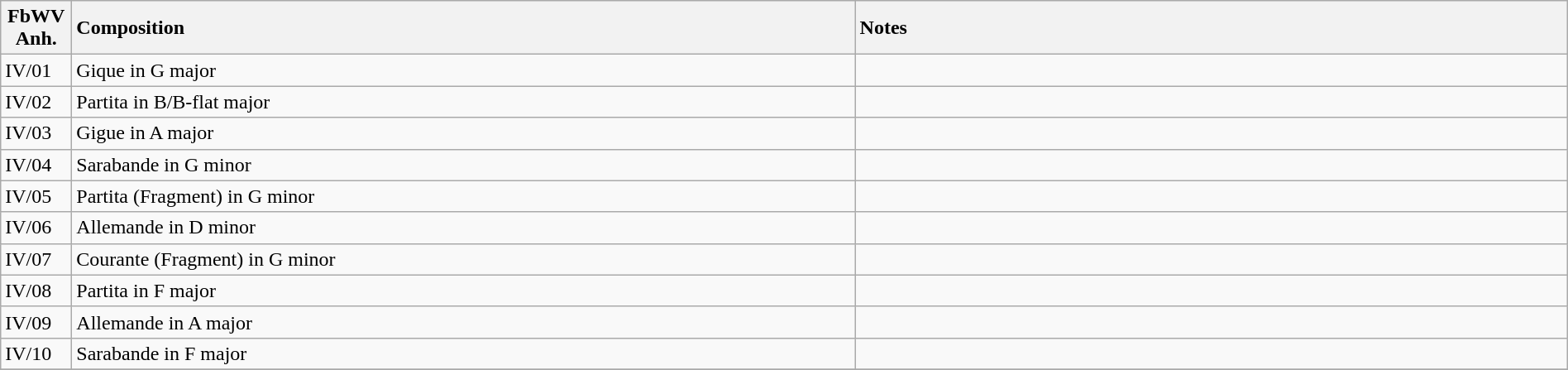<table class="wikitable" width="100%">
<tr>
<th width="50">FbWV Anh.</th>
<th style="text-align: left; width: 50%">Composition</th>
<th style="text-align: left;">Notes</th>
</tr>
<tr>
<td>IV/01</td>
<td>Gique in G major</td>
<td></td>
</tr>
<tr>
<td>IV/02</td>
<td>Partita in B/B-flat major</td>
<td></td>
</tr>
<tr>
<td>IV/03</td>
<td>Gigue in A major</td>
<td></td>
</tr>
<tr>
<td>IV/04</td>
<td>Sarabande in G minor</td>
<td></td>
</tr>
<tr>
<td>IV/05</td>
<td>Partita (Fragment) in G minor</td>
<td></td>
</tr>
<tr>
<td>IV/06</td>
<td>Allemande in D minor</td>
<td></td>
</tr>
<tr>
<td>IV/07</td>
<td>Courante (Fragment) in G minor</td>
<td></td>
</tr>
<tr>
<td>IV/08</td>
<td>Partita in F major</td>
<td></td>
</tr>
<tr>
<td>IV/09</td>
<td>Allemande in A major</td>
<td></td>
</tr>
<tr>
<td>IV/10</td>
<td>Sarabande in F major</td>
<td></td>
</tr>
<tr>
</tr>
</table>
